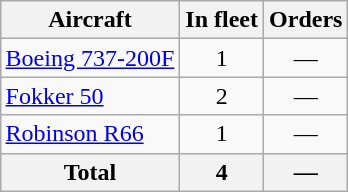<table class="wikitable" style="margin:1em auto;">
<tr>
<th>Aircraft</th>
<th>In fleet</th>
<th>Orders</th>
</tr>
<tr>
<td><a href='#'>Boeing 737-200F</a></td>
<td align="center">1</td>
<td align="center">—</td>
</tr>
<tr>
<td><a href='#'>Fokker 50</a></td>
<td align="center">2</td>
<td align="center">—</td>
</tr>
<tr>
<td><a href='#'>Robinson R66</a></td>
<td align="center">1</td>
<td align="center">—</td>
</tr>
<tr>
<th>Total</th>
<th>4</th>
<th>—</th>
</tr>
</table>
